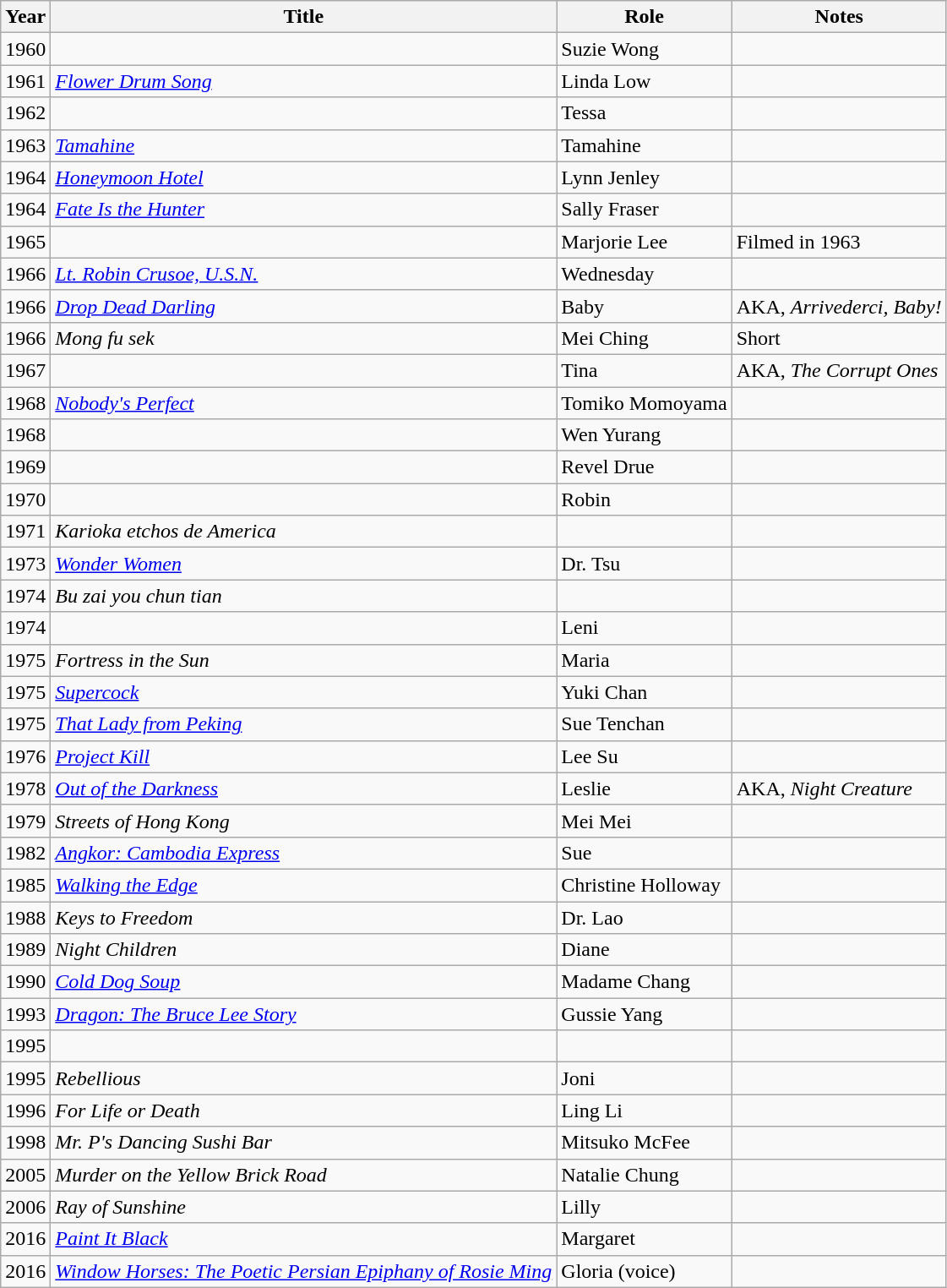<table class="wikitable sortable">
<tr>
<th>Year</th>
<th>Title</th>
<th>Role</th>
<th class="unsortable">Notes</th>
</tr>
<tr>
<td>1960</td>
<td><em></em></td>
<td>Suzie Wong</td>
<td></td>
</tr>
<tr>
<td>1961</td>
<td><em><a href='#'>Flower Drum Song</a></em></td>
<td>Linda Low</td>
<td></td>
</tr>
<tr>
<td>1962</td>
<td><em></em></td>
<td>Tessa</td>
<td></td>
</tr>
<tr>
<td>1963</td>
<td><em><a href='#'>Tamahine</a></em></td>
<td>Tamahine</td>
<td></td>
</tr>
<tr>
<td>1964</td>
<td><em><a href='#'>Honeymoon Hotel</a></em></td>
<td>Lynn Jenley</td>
<td></td>
</tr>
<tr>
<td>1964</td>
<td><em><a href='#'>Fate Is the Hunter</a></em></td>
<td>Sally Fraser</td>
<td></td>
</tr>
<tr>
<td>1965</td>
<td><em></em></td>
<td>Marjorie Lee</td>
<td>Filmed in 1963</td>
</tr>
<tr>
<td>1966</td>
<td><em><a href='#'>Lt. Robin Crusoe, U.S.N.</a></em></td>
<td>Wednesday</td>
<td></td>
</tr>
<tr>
<td>1966</td>
<td><em><a href='#'>Drop Dead Darling</a></em></td>
<td>Baby</td>
<td>AKA, <em>Arrivederci, Baby!</em></td>
</tr>
<tr>
<td>1966</td>
<td><em>Mong fu sek</em></td>
<td>Mei Ching</td>
<td>Short</td>
</tr>
<tr>
<td>1967</td>
<td><em></em></td>
<td>Tina</td>
<td>AKA, <em>The Corrupt Ones</em></td>
</tr>
<tr>
<td>1968</td>
<td><em><a href='#'>Nobody's Perfect</a></em></td>
<td>Tomiko Momoyama</td>
<td></td>
</tr>
<tr>
<td>1968</td>
<td><em></em></td>
<td>Wen Yurang</td>
<td></td>
</tr>
<tr>
<td>1969</td>
<td><em></em></td>
<td>Revel Drue</td>
<td></td>
</tr>
<tr>
<td>1970</td>
<td><em></em></td>
<td>Robin</td>
<td></td>
</tr>
<tr>
<td>1971</td>
<td><em>Karioka etchos de America</em></td>
<td></td>
<td></td>
</tr>
<tr>
<td>1973</td>
<td><em><a href='#'>Wonder Women</a></em></td>
<td>Dr. Tsu</td>
<td></td>
</tr>
<tr>
<td>1974</td>
<td><em>Bu zai you chun tian</em></td>
<td></td>
<td></td>
</tr>
<tr>
<td>1974</td>
<td><em></em></td>
<td>Leni</td>
<td></td>
</tr>
<tr>
<td>1975</td>
<td><em>Fortress in the Sun</em></td>
<td>Maria</td>
<td></td>
</tr>
<tr>
<td>1975</td>
<td><em><a href='#'>Supercock</a></em></td>
<td>Yuki Chan</td>
<td></td>
</tr>
<tr>
<td>1975</td>
<td><em><a href='#'>That Lady from Peking</a></em></td>
<td>Sue Tenchan</td>
<td></td>
</tr>
<tr>
<td>1976</td>
<td><em><a href='#'>Project Kill</a></em></td>
<td>Lee Su</td>
<td></td>
</tr>
<tr>
<td>1978</td>
<td><em><a href='#'>Out of the Darkness</a></em></td>
<td>Leslie</td>
<td>AKA, <em>Night Creature</em></td>
</tr>
<tr>
<td>1979</td>
<td><em>Streets of Hong Kong</em></td>
<td>Mei Mei</td>
<td></td>
</tr>
<tr>
<td>1982</td>
<td><em><a href='#'>Angkor: Cambodia Express</a></em></td>
<td>Sue</td>
<td></td>
</tr>
<tr>
<td>1985</td>
<td><em><a href='#'>Walking the Edge</a></em></td>
<td>Christine Holloway</td>
<td></td>
</tr>
<tr>
<td>1988</td>
<td><em>Keys to Freedom</em></td>
<td>Dr. Lao</td>
<td></td>
</tr>
<tr>
<td>1989</td>
<td><em>Night Children</em></td>
<td>Diane</td>
<td></td>
</tr>
<tr>
<td>1990</td>
<td><em><a href='#'>Cold Dog Soup</a></em></td>
<td>Madame Chang</td>
<td></td>
</tr>
<tr>
<td>1993</td>
<td><em><a href='#'>Dragon: The Bruce Lee Story</a></em></td>
<td>Gussie Yang</td>
<td></td>
</tr>
<tr>
<td>1995</td>
<td><em></em></td>
<td></td>
<td></td>
</tr>
<tr>
<td>1995</td>
<td><em>Rebellious</em></td>
<td>Joni</td>
<td></td>
</tr>
<tr>
<td>1996</td>
<td><em>For Life or Death</em></td>
<td>Ling Li</td>
<td></td>
</tr>
<tr>
<td>1998</td>
<td><em>Mr. P's Dancing Sushi Bar</em></td>
<td>Mitsuko McFee</td>
<td></td>
</tr>
<tr>
<td>2005</td>
<td><em>Murder on the Yellow Brick Road</em></td>
<td>Natalie Chung</td>
<td></td>
</tr>
<tr>
<td>2006</td>
<td><em>Ray of Sunshine</em></td>
<td>Lilly</td>
<td></td>
</tr>
<tr>
<td>2016</td>
<td><em><a href='#'>Paint It Black</a></em></td>
<td>Margaret</td>
<td></td>
</tr>
<tr>
<td>2016</td>
<td><em><a href='#'>Window Horses: The Poetic Persian Epiphany of Rosie Ming</a></em></td>
<td>Gloria (voice)</td>
<td></td>
</tr>
</table>
